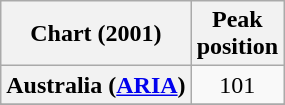<table class="wikitable plainrowheaders sortable">
<tr>
<th>Chart (2001)</th>
<th>Peak<br>position</th>
</tr>
<tr>
<th scope="row">Australia (<a href='#'>ARIA</a>)</th>
<td align="center">101</td>
</tr>
<tr>
</tr>
<tr>
</tr>
<tr>
</tr>
<tr>
</tr>
<tr>
</tr>
<tr>
</tr>
</table>
